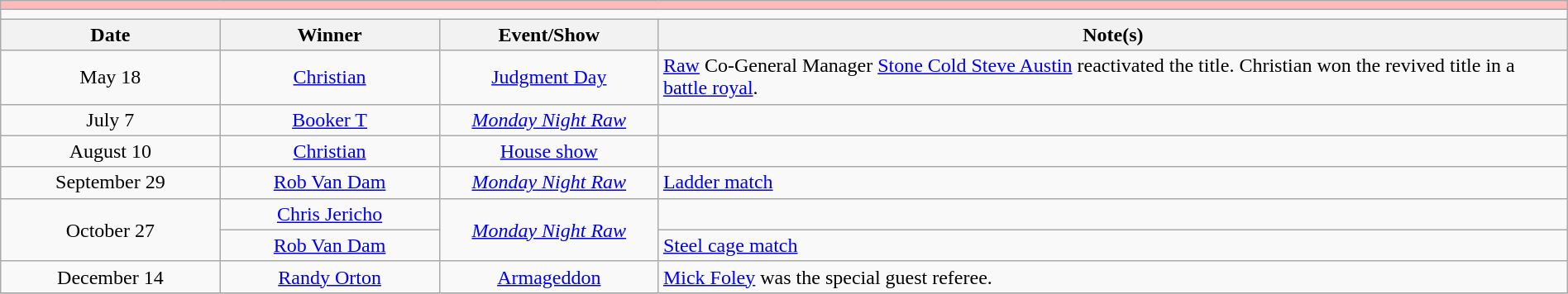<table class="wikitable" style="text-align:center; width:100%;">
<tr style="background:#FBB;">
<td colspan="5"></td>
</tr>
<tr>
<td colspan="5"><strong></strong></td>
</tr>
<tr>
<th width=14%>Date</th>
<th width=14%>Winner</th>
<th width=14%>Event/Show</th>
<th width=58%>Note(s)</th>
</tr>
<tr>
<td>May 18</td>
<td><a href='#'>Christian</a></td>
<td><a href='#'>Judgment Day</a></td>
<td align=left><a href='#'>Raw</a> Co-General Manager <a href='#'>Stone Cold Steve Austin</a> reactivated the title. Christian won the revived title in a <a href='#'>battle royal</a>.</td>
</tr>
<tr>
<td>July 7</td>
<td><a href='#'>Booker T</a></td>
<td><em><a href='#'>Monday Night Raw</a></em></td>
<td></td>
</tr>
<tr>
<td>August 10</td>
<td><a href='#'>Christian</a></td>
<td><a href='#'>House show</a></td>
<td></td>
</tr>
<tr>
<td>September 29</td>
<td><a href='#'>Rob Van Dam</a></td>
<td><em><a href='#'>Monday Night Raw</a></em></td>
<td align=left><a href='#'>Ladder match</a></td>
</tr>
<tr>
<td rowspan=2>October 27</td>
<td><a href='#'>Chris Jericho</a></td>
<td rowspan=2><em><a href='#'>Monday Night Raw</a></em></td>
<td></td>
</tr>
<tr>
<td><a href='#'>Rob Van Dam</a></td>
<td align=left><a href='#'>Steel cage match</a></td>
</tr>
<tr>
<td>December 14</td>
<td><a href='#'>Randy Orton</a></td>
<td><a href='#'>Armageddon</a></td>
<td align=left><a href='#'>Mick Foley</a> was the special guest referee.</td>
</tr>
<tr>
</tr>
</table>
